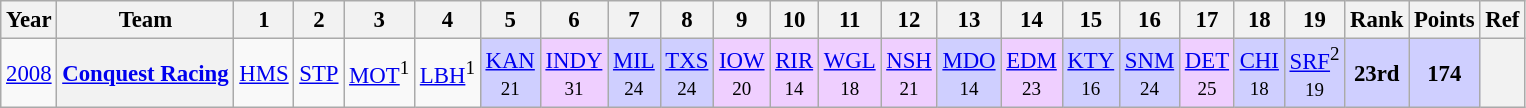<table class="wikitable" style="text-align:center; font-size:95%">
<tr>
<th>Year</th>
<th>Team</th>
<th>1</th>
<th>2</th>
<th>3</th>
<th>4</th>
<th>5</th>
<th>6</th>
<th>7</th>
<th>8</th>
<th>9</th>
<th>10</th>
<th>11</th>
<th>12</th>
<th>13</th>
<th>14</th>
<th>15</th>
<th>16</th>
<th>17</th>
<th>18</th>
<th>19</th>
<th>Rank</th>
<th>Points</th>
<th>Ref</th>
</tr>
<tr>
<td><a href='#'>2008</a></td>
<th><a href='#'>Conquest Racing</a></th>
<td><a href='#'>HMS</a></td>
<td><a href='#'>STP</a></td>
<td><a href='#'>MOT</a><sup>1</sup></td>
<td><a href='#'>LBH</a><sup>1</sup></td>
<td style="background:#CFCFFF;"><a href='#'>KAN</a><br><small>21</small></td>
<td style="background:#EFCFFF;"><a href='#'>INDY</a><br><small>31</small></td>
<td style="background:#CFCFFF;"><a href='#'>MIL</a><br><small>24</small></td>
<td style="background:#CFCFFF;"><a href='#'>TXS</a><br><small>24</small></td>
<td style="background:#EFCFFF;"><a href='#'>IOW</a><br><small>20</small></td>
<td style="background:#EFCFFF;"><a href='#'>RIR</a><br><small>14</small></td>
<td style="background:#EFCFFF;"><a href='#'>WGL</a><br><small>18</small></td>
<td style="background:#EFCFFF;"><a href='#'>NSH</a><br><small>21</small></td>
<td style="background:#CFCFFF;"><a href='#'>MDO</a><br><small>14</small></td>
<td style="background:#EFCFFF;"><a href='#'>EDM</a><br><small>23</small></td>
<td style="background:#CFCFFF;"><a href='#'>KTY</a><br><small>16</small></td>
<td style="background:#CFCFFF;"><a href='#'>SNM</a><br><small>24</small></td>
<td style="background:#EFCFFF;"><a href='#'>DET</a><br><small>25</small></td>
<td style="background:#CFCFFF;"><a href='#'>CHI</a><br><small>18</small></td>
<td style="background:#CFCFFF;"><a href='#'>SRF</a><sup>2</sup><br><small>19</small></td>
<th style="background:#CFCFFF;"><strong>23rd</strong></th>
<th style="background:#CFCFFF;"><strong>174</strong></th>
<th></th>
</tr>
</table>
